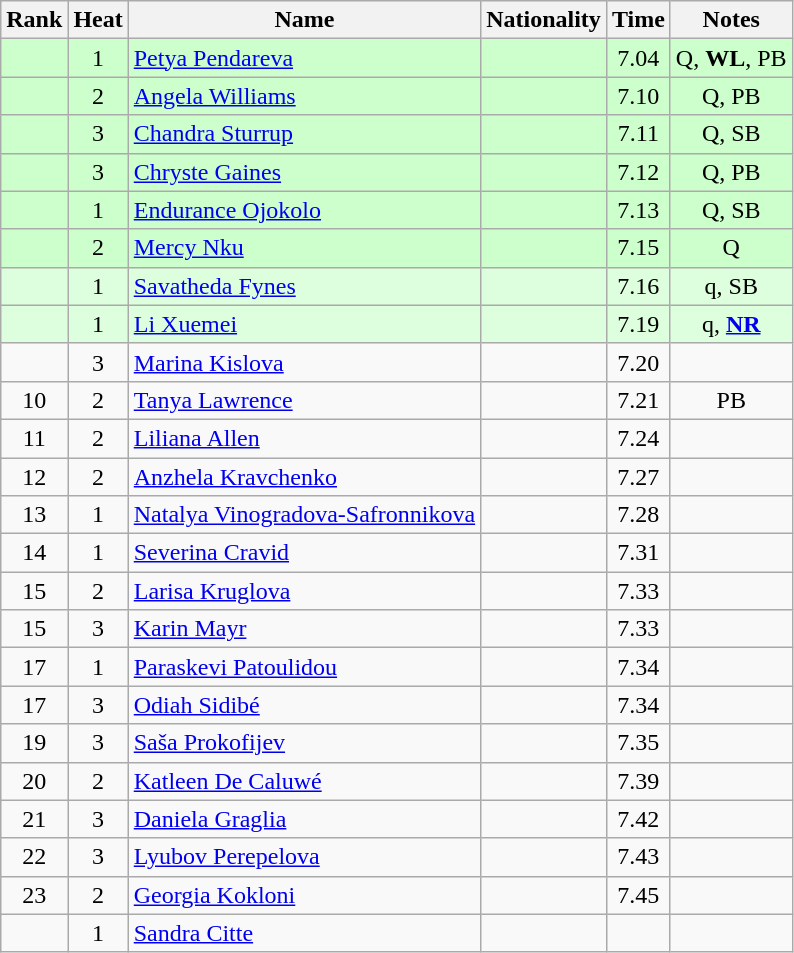<table class="wikitable sortable" style="text-align:center">
<tr>
<th>Rank</th>
<th>Heat</th>
<th>Name</th>
<th>Nationality</th>
<th>Time</th>
<th>Notes</th>
</tr>
<tr bgcolor=ccffcc>
<td></td>
<td>1</td>
<td align="left"><a href='#'>Petya Pendareva</a></td>
<td align=left></td>
<td>7.04</td>
<td>Q, <strong>WL</strong>, PB</td>
</tr>
<tr bgcolor=ccffcc>
<td></td>
<td>2</td>
<td align="left"><a href='#'>Angela Williams</a></td>
<td align=left></td>
<td>7.10</td>
<td>Q, PB</td>
</tr>
<tr bgcolor=ccffcc>
<td></td>
<td>3</td>
<td align="left"><a href='#'>Chandra Sturrup</a></td>
<td align=left></td>
<td>7.11</td>
<td>Q, SB</td>
</tr>
<tr bgcolor=ccffcc>
<td></td>
<td>3</td>
<td align="left"><a href='#'>Chryste Gaines</a></td>
<td align=left></td>
<td>7.12</td>
<td>Q, PB</td>
</tr>
<tr bgcolor=ccffcc>
<td></td>
<td>1</td>
<td align="left"><a href='#'>Endurance Ojokolo</a></td>
<td align=left></td>
<td>7.13</td>
<td>Q, SB</td>
</tr>
<tr bgcolor=ccffcc>
<td></td>
<td>2</td>
<td align="left"><a href='#'>Mercy Nku</a></td>
<td align=left></td>
<td>7.15</td>
<td>Q</td>
</tr>
<tr bgcolor=ddffdd>
<td></td>
<td>1</td>
<td align="left"><a href='#'>Savatheda Fynes</a></td>
<td align=left></td>
<td>7.16</td>
<td>q, SB</td>
</tr>
<tr bgcolor=ddffdd>
<td></td>
<td>1</td>
<td align="left"><a href='#'>Li Xuemei</a></td>
<td align=left></td>
<td>7.19</td>
<td>q, <strong><a href='#'>NR</a></strong></td>
</tr>
<tr>
<td></td>
<td>3</td>
<td align="left"><a href='#'>Marina Kislova</a></td>
<td align=left></td>
<td>7.20</td>
<td></td>
</tr>
<tr>
<td>10</td>
<td>2</td>
<td align="left"><a href='#'>Tanya Lawrence</a></td>
<td align=left></td>
<td>7.21</td>
<td>PB</td>
</tr>
<tr>
<td>11</td>
<td>2</td>
<td align="left"><a href='#'>Liliana Allen</a></td>
<td align=left></td>
<td>7.24</td>
<td></td>
</tr>
<tr>
<td>12</td>
<td>2</td>
<td align="left"><a href='#'>Anzhela Kravchenko</a></td>
<td align=left></td>
<td>7.27</td>
<td></td>
</tr>
<tr>
<td>13</td>
<td>1</td>
<td align="left"><a href='#'>Natalya Vinogradova-Safronnikova</a></td>
<td align=left></td>
<td>7.28</td>
<td></td>
</tr>
<tr>
<td>14</td>
<td>1</td>
<td align="left"><a href='#'>Severina Cravid</a></td>
<td align=left></td>
<td>7.31</td>
<td></td>
</tr>
<tr>
<td>15</td>
<td>2</td>
<td align="left"><a href='#'>Larisa Kruglova</a></td>
<td align=left></td>
<td>7.33</td>
<td></td>
</tr>
<tr>
<td>15</td>
<td>3</td>
<td align="left"><a href='#'>Karin Mayr</a></td>
<td align=left></td>
<td>7.33</td>
<td></td>
</tr>
<tr>
<td>17</td>
<td>1</td>
<td align="left"><a href='#'>Paraskevi Patoulidou</a></td>
<td align=left></td>
<td>7.34</td>
<td></td>
</tr>
<tr>
<td>17</td>
<td>3</td>
<td align="left"><a href='#'>Odiah Sidibé</a></td>
<td align=left></td>
<td>7.34</td>
<td></td>
</tr>
<tr>
<td>19</td>
<td>3</td>
<td align="left"><a href='#'>Saša Prokofijev</a></td>
<td align=left></td>
<td>7.35</td>
<td></td>
</tr>
<tr>
<td>20</td>
<td>2</td>
<td align="left"><a href='#'>Katleen De Caluwé</a></td>
<td align=left></td>
<td>7.39</td>
<td></td>
</tr>
<tr>
<td>21</td>
<td>3</td>
<td align="left"><a href='#'>Daniela Graglia</a></td>
<td align=left></td>
<td>7.42</td>
<td></td>
</tr>
<tr>
<td>22</td>
<td>3</td>
<td align="left"><a href='#'>Lyubov Perepelova</a></td>
<td align=left></td>
<td>7.43</td>
<td></td>
</tr>
<tr>
<td>23</td>
<td>2</td>
<td align="left"><a href='#'>Georgia Kokloni</a></td>
<td align=left></td>
<td>7.45</td>
<td></td>
</tr>
<tr>
<td></td>
<td>1</td>
<td align="left"><a href='#'>Sandra Citte</a></td>
<td align=left></td>
<td></td>
<td></td>
</tr>
</table>
